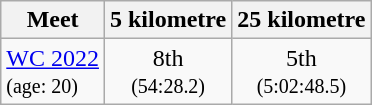<table class="sortable wikitable">
<tr>
<th>Meet</th>
<th class="unsortable">5 kilometre</th>
<th class="unsortable">25 kilometre</th>
</tr>
<tr>
<td><a href='#'>WC 2022</a><br><small>(age: 20)</small></td>
<td align="center">8th<br><small>(54:28.2)</small></td>
<td align="center">5th<br><small>(5:02:48.5)</small></td>
</tr>
</table>
